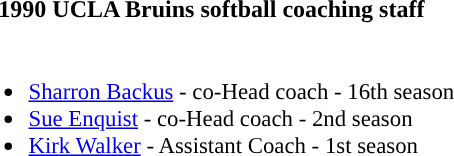<table class="toccolours">
<tr>
<th colspan=9>1990 UCLA Bruins softball coaching staff</th>
</tr>
<tr>
<td style="text-align: left; font-size: 95%;" valign="top"><br><ul><li><a href='#'>Sharron Backus</a> - co-Head coach - 16th season</li><li><a href='#'>Sue Enquist</a> - co-Head coach - 2nd season</li><li><a href='#'>Kirk Walker</a> - Assistant Coach - 1st season</li></ul></td>
</tr>
</table>
